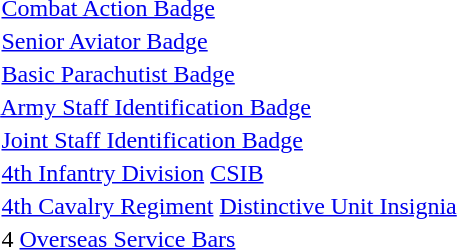<table>
<tr>
<td>  <a href='#'>Combat Action Badge</a></td>
</tr>
<tr>
<td>  <a href='#'>Senior Aviator Badge</a></td>
</tr>
<tr>
<td>  <a href='#'>Basic Parachutist Badge</a></td>
</tr>
<tr>
<td>  <a href='#'>Army Staff Identification Badge</a></td>
</tr>
<tr>
<td>  <a href='#'>Joint Staff Identification Badge</a></td>
</tr>
<tr>
<td>  <a href='#'>4th Infantry Division</a> <a href='#'>CSIB</a></td>
</tr>
<tr>
<td>  <a href='#'>4th Cavalry Regiment</a> <a href='#'>Distinctive Unit Insignia</a></td>
</tr>
<tr>
<td>  4 <a href='#'>Overseas Service Bars</a></td>
</tr>
</table>
